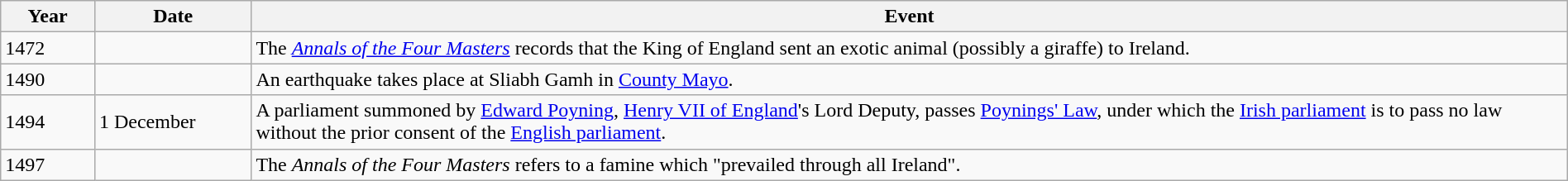<table class="wikitable" width="100%">
<tr>
<th style="width:6%">Year</th>
<th style="width:10%">Date</th>
<th>Event</th>
</tr>
<tr>
<td>1472</td>
<td></td>
<td>The <em><a href='#'>Annals of the Four Masters</a></em> records that the King of England sent an exotic animal (possibly a giraffe) to Ireland.</td>
</tr>
<tr>
<td>1490</td>
<td></td>
<td>An earthquake takes place at Sliabh Gamh in <a href='#'>County Mayo</a>.</td>
</tr>
<tr>
<td>1494</td>
<td>1 December</td>
<td>A parliament summoned by <a href='#'>Edward Poyning</a>, <a href='#'>Henry VII of England</a>'s Lord Deputy, passes <a href='#'>Poynings' Law</a>, under which the <a href='#'>Irish parliament</a> is to pass no law without the prior consent of the <a href='#'>English parliament</a>.</td>
</tr>
<tr>
<td>1497</td>
<td></td>
<td>The <em>Annals of the Four Masters</em> refers to a famine which "prevailed through all Ireland".</td>
</tr>
</table>
